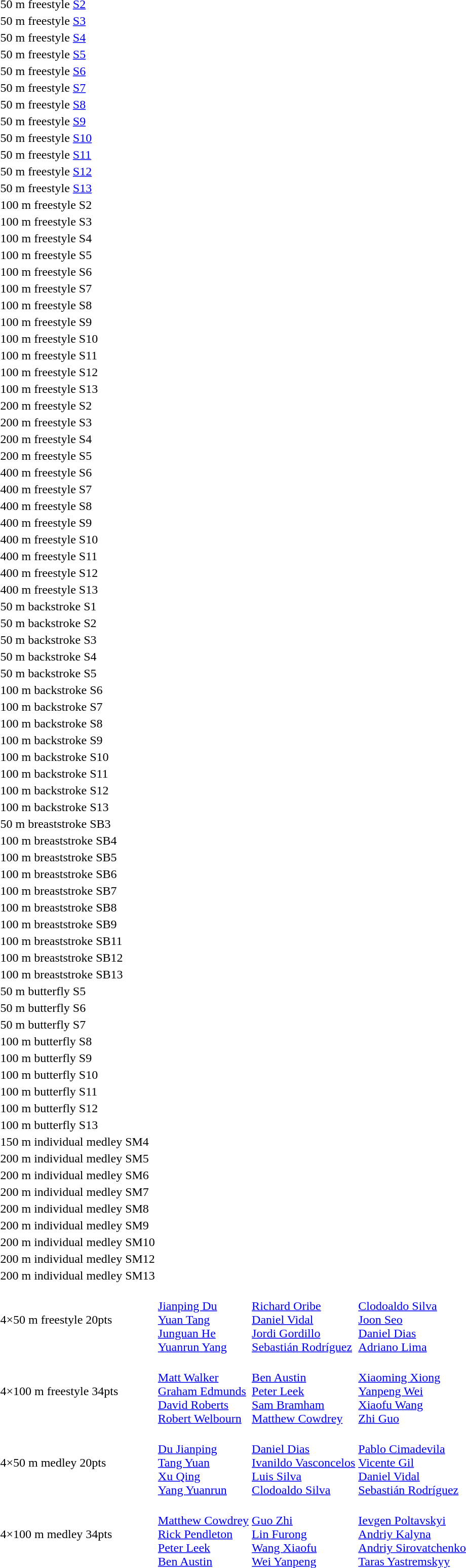<table>
<tr>
<td>50 m freestyle <a href='#'>S2</a><br></td>
<td></td>
<td></td>
<td></td>
</tr>
<tr>
<td>50 m freestyle <a href='#'>S3</a><br></td>
<td></td>
<td></td>
<td></td>
</tr>
<tr>
<td>50 m freestyle <a href='#'>S4</a><br></td>
<td></td>
<td></td>
<td></td>
</tr>
<tr>
<td>50 m freestyle <a href='#'>S5</a><br></td>
<td></td>
<td></td>
<td></td>
</tr>
<tr>
<td>50 m freestyle <a href='#'>S6</a><br></td>
<td></td>
<td></td>
<td></td>
</tr>
<tr>
<td>50 m freestyle <a href='#'>S7</a><br></td>
<td></td>
<td></td>
<td></td>
</tr>
<tr>
<td>50 m freestyle <a href='#'>S8</a><br></td>
<td></td>
<td></td>
<td></td>
</tr>
<tr>
<td>50 m freestyle <a href='#'>S9</a><br></td>
<td></td>
<td></td>
<td></td>
</tr>
<tr>
<td>50 m freestyle <a href='#'>S10</a><br></td>
<td></td>
<td></td>
<td></td>
</tr>
<tr>
<td>50 m freestyle <a href='#'>S11</a><br></td>
<td></td>
<td></td>
<td></td>
</tr>
<tr>
<td>50 m freestyle <a href='#'>S12</a><br></td>
<td></td>
<td></td>
<td></td>
</tr>
<tr>
<td>50 m freestyle <a href='#'>S13</a><br></td>
<td></td>
<td></td>
<td></td>
</tr>
<tr>
<td>100 m freestyle S2<br></td>
<td></td>
<td></td>
<td></td>
</tr>
<tr>
<td>100 m freestyle S3<br></td>
<td></td>
<td></td>
<td></td>
</tr>
<tr>
<td>100 m freestyle S4<br></td>
<td></td>
<td></td>
<td></td>
</tr>
<tr>
<td>100 m freestyle S5<br></td>
<td></td>
<td></td>
<td></td>
</tr>
<tr>
<td>100 m freestyle S6<br></td>
<td></td>
<td></td>
<td></td>
</tr>
<tr>
<td>100 m freestyle S7<br></td>
<td></td>
<td></td>
<td></td>
</tr>
<tr>
<td>100 m freestyle S8<br></td>
<td></td>
<td></td>
<td></td>
</tr>
<tr>
<td>100 m freestyle S9<br></td>
<td></td>
<td></td>
<td></td>
</tr>
<tr>
<td>100 m freestyle S10<br></td>
<td></td>
<td></td>
<td></td>
</tr>
<tr>
<td>100 m freestyle S11<br></td>
<td></td>
<td></td>
<td></td>
</tr>
<tr>
<td>100 m freestyle S12<br></td>
<td></td>
<td></td>
<td></td>
</tr>
<tr>
<td>100 m freestyle S13<br></td>
<td></td>
<td></td>
<td></td>
</tr>
<tr>
<td>200 m freestyle S2<br></td>
<td></td>
<td></td>
<td></td>
</tr>
<tr>
<td>200 m freestyle S3<br></td>
<td></td>
<td></td>
<td></td>
</tr>
<tr>
<td>200 m freestyle S4<br></td>
<td></td>
<td></td>
<td></td>
</tr>
<tr>
<td>200 m freestyle S5<br></td>
<td></td>
<td></td>
<td></td>
</tr>
<tr>
<td>400 m freestyle S6<br></td>
<td></td>
<td></td>
<td></td>
</tr>
<tr>
<td>400 m freestyle S7<br></td>
<td></td>
<td></td>
<td></td>
</tr>
<tr>
<td>400 m freestyle S8<br></td>
<td></td>
<td></td>
<td></td>
</tr>
<tr>
<td>400 m freestyle S9<br></td>
<td></td>
<td></td>
<td></td>
</tr>
<tr>
<td>400 m freestyle S10<br></td>
<td></td>
<td></td>
<td></td>
</tr>
<tr>
<td>400 m freestyle S11<br></td>
<td></td>
<td></td>
<td></td>
</tr>
<tr>
<td>400 m freestyle S12<br></td>
<td></td>
<td></td>
<td></td>
</tr>
<tr>
<td>400 m freestyle S13<br></td>
<td></td>
<td></td>
<td></td>
</tr>
<tr>
<td>50 m backstroke S1<br></td>
<td></td>
<td></td>
<td></td>
</tr>
<tr>
<td>50 m backstroke S2<br></td>
<td></td>
<td></td>
<td></td>
</tr>
<tr>
<td>50 m backstroke S3<br></td>
<td></td>
<td></td>
<td></td>
</tr>
<tr>
<td>50 m backstroke S4<br></td>
<td></td>
<td></td>
<td></td>
</tr>
<tr>
<td>50 m backstroke S5<br></td>
<td></td>
<td></td>
<td></td>
</tr>
<tr>
<td>100 m backstroke S6<br></td>
<td></td>
<td></td>
<td></td>
</tr>
<tr>
<td>100 m backstroke S7<br></td>
<td></td>
<td></td>
<td></td>
</tr>
<tr>
<td>100 m backstroke S8<br></td>
<td></td>
<td></td>
<td></td>
</tr>
<tr>
<td>100 m backstroke S9<br></td>
<td></td>
<td></td>
<td></td>
</tr>
<tr>
<td>100 m backstroke S10<br></td>
<td></td>
<td></td>
<td></td>
</tr>
<tr>
<td>100 m backstroke S11<br></td>
<td></td>
<td></td>
<td></td>
</tr>
<tr>
<td>100 m backstroke S12<br></td>
<td></td>
<td></td>
<td></td>
</tr>
<tr>
<td>100 m backstroke S13<br></td>
<td></td>
<td></td>
<td></td>
</tr>
<tr>
<td>50 m breaststroke SB3<br></td>
<td></td>
<td></td>
<td></td>
</tr>
<tr>
<td>100 m breaststroke SB4<br></td>
<td></td>
<td></td>
<td></td>
</tr>
<tr>
<td>100 m breaststroke SB5<br></td>
<td></td>
<td></td>
<td></td>
</tr>
<tr>
<td>100 m breaststroke SB6<br></td>
<td></td>
<td></td>
<td></td>
</tr>
<tr>
<td>100 m breaststroke SB7<br></td>
<td></td>
<td></td>
<td></td>
</tr>
<tr>
<td>100 m breaststroke SB8<br></td>
<td></td>
<td></td>
<td></td>
</tr>
<tr>
<td>100 m breaststroke SB9<br></td>
<td></td>
<td></td>
<td></td>
</tr>
<tr>
<td>100 m breaststroke SB11<br></td>
<td></td>
<td></td>
<td></td>
</tr>
<tr>
<td>100 m breaststroke SB12<br></td>
<td></td>
<td></td>
<td></td>
</tr>
<tr>
<td>100 m breaststroke SB13<br></td>
<td></td>
<td></td>
<td></td>
</tr>
<tr>
<td>50 m butterfly S5<br></td>
<td></td>
<td></td>
<td></td>
</tr>
<tr>
<td>50 m butterfly S6<br></td>
<td></td>
<td></td>
<td></td>
</tr>
<tr>
<td>50 m butterfly S7<br></td>
<td></td>
<td></td>
<td></td>
</tr>
<tr>
<td>100 m butterfly S8<br></td>
<td></td>
<td></td>
<td></td>
</tr>
<tr>
<td>100 m butterfly S9<br></td>
<td></td>
<td></td>
<td></td>
</tr>
<tr>
<td>100 m butterfly S10<br></td>
<td></td>
<td></td>
<td></td>
</tr>
<tr>
<td>100 m butterfly S11<br></td>
<td></td>
<td></td>
<td><br></td>
</tr>
<tr>
<td>100 m butterfly S12<br></td>
<td></td>
<td></td>
<td></td>
</tr>
<tr>
<td>100 m butterfly S13<br></td>
<td></td>
<td></td>
<td></td>
</tr>
<tr>
<td>150 m individual medley SM4<br></td>
<td></td>
<td></td>
<td></td>
</tr>
<tr>
<td>200 m individual medley SM5<br></td>
<td></td>
<td></td>
<td></td>
</tr>
<tr>
<td>200 m individual medley SM6<br></td>
<td></td>
<td></td>
<td></td>
</tr>
<tr>
<td>200 m individual medley SM7<br></td>
<td></td>
<td></td>
<td></td>
</tr>
<tr>
<td>200 m individual medley SM8<br></td>
<td></td>
<td></td>
<td></td>
</tr>
<tr>
<td>200 m individual medley SM9<br></td>
<td></td>
<td></td>
<td></td>
</tr>
<tr>
<td>200 m individual medley SM10<br></td>
<td></td>
<td></td>
<td></td>
</tr>
<tr>
<td>200 m individual medley SM12<br></td>
<td></td>
<td></td>
<td></td>
</tr>
<tr>
<td>200 m individual medley SM13<br></td>
<td></td>
<td></td>
<td></td>
</tr>
<tr>
<td>4×50 m freestyle 20pts<br></td>
<td> <br> <a href='#'>Jianping Du</a> <br> <a href='#'>Yuan Tang</a> <br> <a href='#'>Junguan He</a> <br> <a href='#'>Yuanrun Yang</a></td>
<td> <br> <a href='#'>Richard Oribe</a> <br> <a href='#'>Daniel Vidal</a> <br> <a href='#'>Jordi Gordillo</a> <br> <a href='#'>Sebastián Rodríguez</a></td>
<td> <br> <a href='#'>Clodoaldo Silva</a> <br> <a href='#'>Joon Seo</a> <br> <a href='#'>Daniel Dias</a> <br> <a href='#'>Adriano Lima</a></td>
</tr>
<tr>
<td>4×100 m freestyle 34pts<br></td>
<td> <br> <a href='#'>Matt Walker</a> <br> <a href='#'>Graham Edmunds</a> <br> <a href='#'>David Roberts</a> <br> <a href='#'>Robert Welbourn</a></td>
<td> <br> <a href='#'>Ben Austin</a> <br> <a href='#'>Peter Leek</a> <br> <a href='#'>Sam Bramham</a> <br> <a href='#'>Matthew Cowdrey</a></td>
<td> <br> <a href='#'>Xiaoming Xiong</a> <br> <a href='#'>Yanpeng Wei</a> <br> <a href='#'>Xiaofu Wang</a> <br> <a href='#'>Zhi Guo</a></td>
</tr>
<tr>
<td>4×50 m medley 20pts<br></td>
<td> <br> <a href='#'>Du Jianping</a> <br> <a href='#'>Tang Yuan</a> <br> <a href='#'>Xu Qing</a> <br> <a href='#'>Yang Yuanrun</a></td>
<td> <br> <a href='#'>Daniel Dias</a> <br> <a href='#'>Ivanildo Vasconcelos</a> <br> <a href='#'>Luis Silva</a> <br> <a href='#'>Clodoaldo Silva</a></td>
<td> <br> <a href='#'>Pablo Cimadevila</a> <br> <a href='#'>Vicente Gil</a> <br> <a href='#'>Daniel Vidal</a> <br> <a href='#'>Sebastián Rodríguez</a></td>
</tr>
<tr>
<td>4×100 m medley 34pts<br></td>
<td> <br> <a href='#'>Matthew Cowdrey</a> <br> <a href='#'>Rick Pendleton</a> <br> <a href='#'>Peter Leek</a> <br> <a href='#'>Ben Austin</a></td>
<td> <br> <a href='#'>Guo Zhi</a> <br> <a href='#'>Lin Furong</a> <br> <a href='#'>Wang Xiaofu</a> <br> <a href='#'>Wei Yanpeng</a></td>
<td> <br> <a href='#'>Ievgen Poltavskyi</a> <br> <a href='#'>Andriy Kalyna</a> <br> <a href='#'>Andriy Sirovatchenko</a> <br> <a href='#'>Taras Yastremskyy</a></td>
</tr>
</table>
